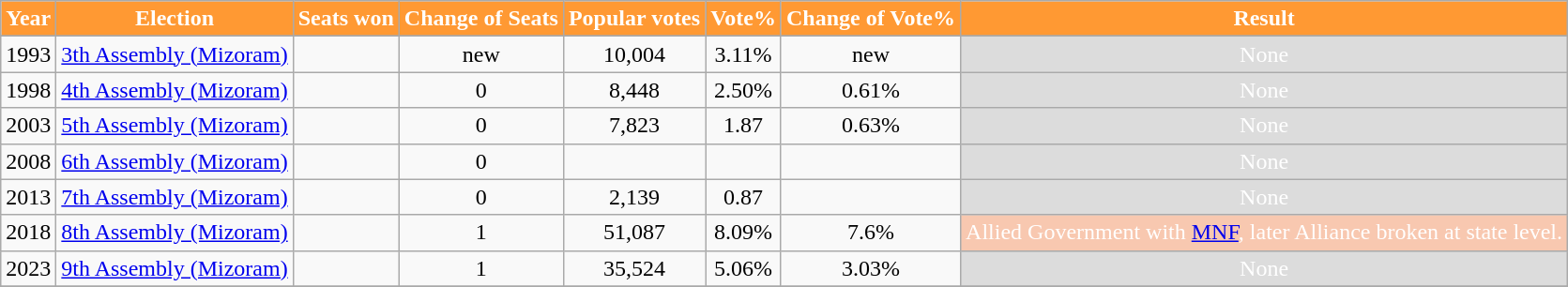<table class="wikitable sortable">
<tr>
<th style="background-color:#FF9933; color:white">Year</th>
<th style="background-color:#FF9933; color:white">Election</th>
<th style="background-color:#FF9933; color:white">Seats won</th>
<th style="background-color:#FF9933; color:white">Change of Seats</th>
<th style="background-color:#FF9933; color:white">Popular votes</th>
<th style="background-color:#FF9933; color:white">Vote%</th>
<th style="background-color:#FF9933; color:white">Change of Vote%</th>
<th style="background-color:#FF9933; color:white">Result</th>
</tr>
<tr>
</tr>
<tr style="text-align:center;">
<td>1993</td>
<td><a href='#'>3th Assembly (Mizoram)</a></td>
<td></td>
<td>new</td>
<td>10,004</td>
<td>3.11%</td>
<td>new</td>
<td style="background-color:#DCDCDC; color:white">None</td>
</tr>
<tr style="text-align:center;">
<td>1998</td>
<td><a href='#'>4th Assembly (Mizoram)</a></td>
<td></td>
<td> 0</td>
<td>8,448</td>
<td>2.50%</td>
<td> 0.61%</td>
<td style="background-color:#DCDCDC; color:white">None</td>
</tr>
<tr style="text-align:center;">
<td>2003</td>
<td><a href='#'>5th Assembly (Mizoram)</a></td>
<td></td>
<td> 0</td>
<td>7,823</td>
<td>1.87</td>
<td> 0.63%</td>
<td style="background-color:#DCDCDC; color:white">None</td>
</tr>
<tr style="text-align:center;">
<td>2008</td>
<td><a href='#'>6th Assembly (Mizoram)</a></td>
<td></td>
<td> 0</td>
<td></td>
<td></td>
<td></td>
<td style="background-color:#DCDCDC; color:white">None</td>
</tr>
<tr style="text-align:center;">
<td>2013</td>
<td><a href='#'>7th Assembly (Mizoram)</a></td>
<td></td>
<td> 0</td>
<td>2,139</td>
<td>0.87</td>
<td></td>
<td style="background-color:#DCDCDC; color:white">None</td>
</tr>
<tr style="text-align:center;">
<td>2018</td>
<td><a href='#'>8th Assembly (Mizoram)</a></td>
<td></td>
<td> 1</td>
<td>51,087</td>
<td>8.09%</td>
<td> 7.6%</td>
<td style="background-color:#F8C8B0; color:white">Allied Government with <a href='#'>MNF</a>, later Alliance broken at state level.</td>
</tr>
<tr style="text-align:center;">
<td>2023</td>
<td><a href='#'>9th Assembly (Mizoram)</a></td>
<td></td>
<td> 1</td>
<td>35,524</td>
<td>5.06%</td>
<td> 3.03%</td>
<td style="background-color:#DCDCDC; color:white">None</td>
</tr>
<tr style="text-align:center;">
</tr>
</table>
